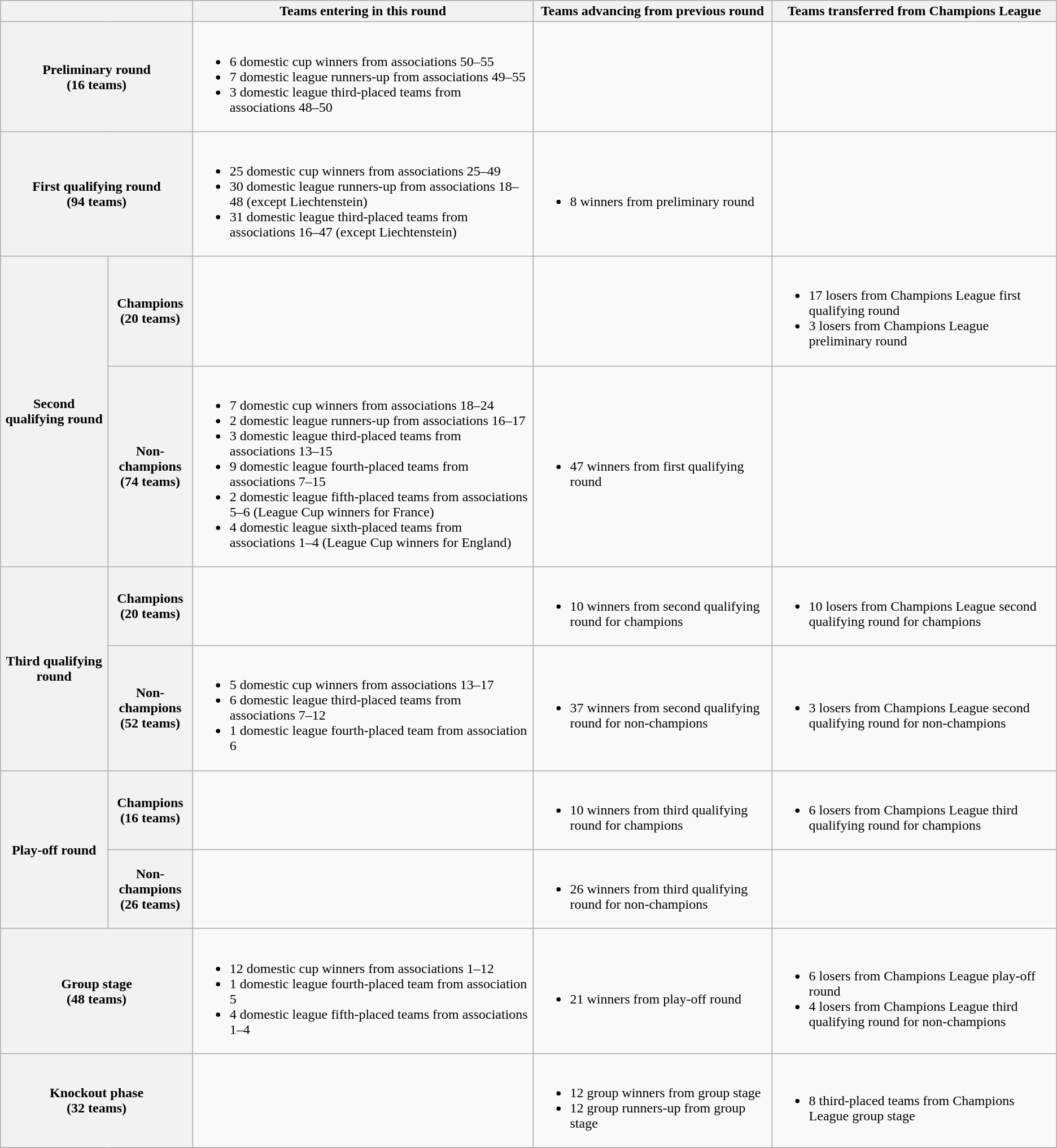<table class="wikitable">
<tr>
<th colspan=2></th>
<th>Teams entering in this round</th>
<th>Teams advancing from previous round</th>
<th>Teams transferred from Champions League</th>
</tr>
<tr>
<th colspan=2>Preliminary round<br>(16 teams)</th>
<td><br><ul><li>6 domestic cup winners from associations 50–55</li><li>7 domestic league runners-up from associations 49–55</li><li>3 domestic league third-placed teams from associations 48–50</li></ul></td>
<td></td>
<td></td>
</tr>
<tr>
<th colspan=2>First qualifying round<br>(94 teams)</th>
<td><br><ul><li>25 domestic cup winners from associations 25–49</li><li>30 domestic league runners-up from associations 18–48 (except Liechtenstein)</li><li>31 domestic league third-placed teams from associations 16–47 (except Liechtenstein)</li></ul></td>
<td><br><ul><li>8 winners from preliminary round</li></ul></td>
<td></td>
</tr>
<tr>
<th rowspan=2>Second qualifying round</th>
<th>Champions<br>(20 teams)</th>
<td></td>
<td></td>
<td><br><ul><li>17 losers from Champions League first qualifying round</li><li>3 losers from Champions League preliminary round</li></ul></td>
</tr>
<tr>
<th>Non-champions<br>(74 teams)</th>
<td><br><ul><li>7 domestic cup winners from associations 18–24</li><li>2 domestic league runners-up from associations 16–17</li><li>3 domestic league third-placed teams from associations 13–15</li><li>9 domestic league fourth-placed teams from associations 7–15</li><li>2 domestic league fifth-placed teams from associations 5–6 (League Cup winners for France)</li><li>4 domestic league sixth-placed teams from associations 1–4 (League Cup winners for England)</li></ul></td>
<td><br><ul><li>47 winners from first qualifying round</li></ul></td>
<td></td>
</tr>
<tr>
<th rowspan=2>Third qualifying round</th>
<th>Champions<br>(20 teams)</th>
<td></td>
<td><br><ul><li>10 winners from second qualifying round for champions</li></ul></td>
<td><br><ul><li>10 losers from Champions League second qualifying round for champions</li></ul></td>
</tr>
<tr>
<th>Non-champions<br>(52 teams)</th>
<td><br><ul><li>5 domestic cup winners from associations 13–17</li><li>6 domestic league third-placed teams from associations 7–12</li><li>1 domestic league fourth-placed team from association 6</li></ul></td>
<td><br><ul><li>37 winners from second qualifying round for non-champions</li></ul></td>
<td><br><ul><li>3 losers from Champions League second qualifying round for non-champions</li></ul></td>
</tr>
<tr>
<th rowspan=2>Play-off round</th>
<th>Champions<br>(16 teams)</th>
<td></td>
<td><br><ul><li>10 winners from third qualifying round for champions</li></ul></td>
<td><br><ul><li>6 losers from Champions League third qualifying round for champions</li></ul></td>
</tr>
<tr>
<th>Non-champions<br>(26 teams)</th>
<td></td>
<td><br><ul><li>26 winners from third qualifying round for non-champions</li></ul></td>
<td></td>
</tr>
<tr>
<th colspan=2>Group stage<br>(48 teams)</th>
<td><br><ul><li>12 domestic cup winners from associations 1–12</li><li>1 domestic league fourth-placed team from association 5</li><li>4 domestic league fifth-placed teams from associations 1–4</li></ul></td>
<td><br><ul><li>21 winners from play-off round</li></ul></td>
<td><br><ul><li>6 losers from Champions League play-off round</li><li>4 losers from Champions League third qualifying round for non-champions</li></ul></td>
</tr>
<tr>
<th colspan=2>Knockout phase<br>(32 teams)</th>
<td></td>
<td><br><ul><li>12 group winners from group stage</li><li>12 group runners-up from group stage</li></ul></td>
<td><br><ul><li>8 third-placed teams from Champions League group stage</li></ul></td>
</tr>
</table>
